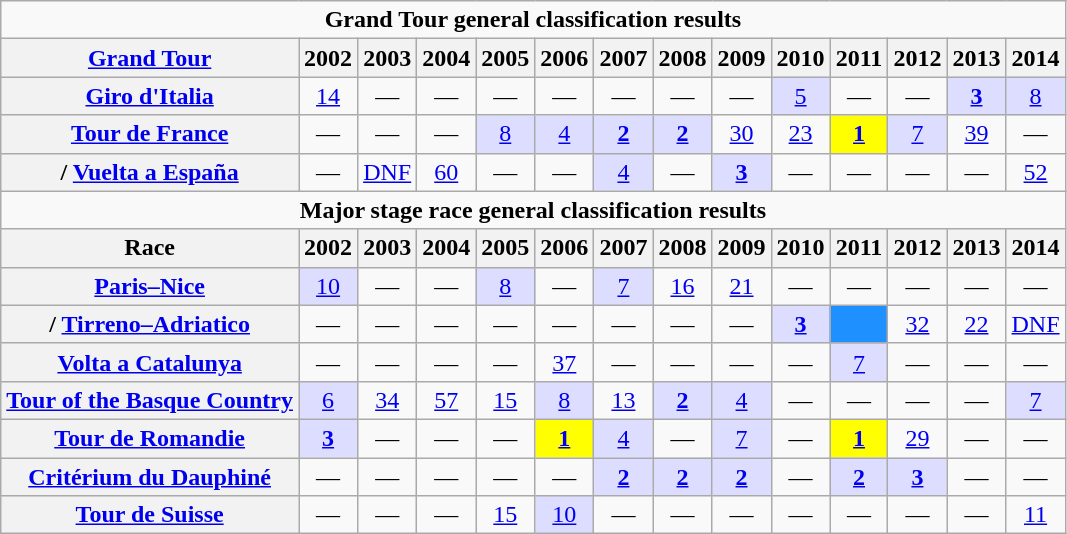<table class="wikitable plainrowheaders">
<tr>
<td colspan=14 align="center"><strong>Grand Tour general classification results</strong></td>
</tr>
<tr>
<th scope="col"><a href='#'>Grand Tour</a></th>
<th scope="col">2002</th>
<th scope="col">2003</th>
<th scope="col">2004</th>
<th scope="col">2005</th>
<th scope="col">2006</th>
<th scope="col">2007</th>
<th scope="col">2008</th>
<th scope="col">2009</th>
<th scope="col">2010</th>
<th scope="col">2011</th>
<th scope="col">2012</th>
<th scope="col">2013</th>
<th scope="col">2014</th>
</tr>
<tr style="text-align:center;">
<th scope="row"> <a href='#'>Giro d'Italia</a></th>
<td><a href='#'>14</a></td>
<td>—</td>
<td>—</td>
<td>—</td>
<td>—</td>
<td>—</td>
<td>—</td>
<td>—</td>
<td style="background:#ddf;"><a href='#'>5</a></td>
<td>—</td>
<td>—</td>
<td style="background:#ddf;"><a href='#'><strong>3</strong></a></td>
<td style="background:#ddf;"><a href='#'>8</a></td>
</tr>
<tr style="text-align:center;">
<th scope="row"> <a href='#'>Tour de France</a></th>
<td>—</td>
<td>—</td>
<td>—</td>
<td style="background:#ddf;"><a href='#'>8</a></td>
<td style="background:#ddf;"><a href='#'>4</a></td>
<td style="background:#ddf;"><a href='#'><strong>2</strong></a></td>
<td style="background:#ddf;"><a href='#'><strong>2</strong></a></td>
<td><a href='#'>30</a></td>
<td><a href='#'>23</a></td>
<td style="background:yellow;"><a href='#'><strong>1</strong></a></td>
<td style="background:#ddf;"><a href='#'>7</a></td>
<td><a href='#'>39</a></td>
<td>—</td>
</tr>
<tr style="text-align:center;">
<th scope="row">/ <a href='#'>Vuelta a España</a></th>
<td>—</td>
<td><a href='#'>DNF</a></td>
<td><a href='#'>60</a></td>
<td>—</td>
<td>—</td>
<td style="background:#ddf;"><a href='#'>4</a></td>
<td>—</td>
<td style="background:#ddf;"><a href='#'><strong>3</strong></a></td>
<td>—</td>
<td>—</td>
<td>—</td>
<td>—</td>
<td><a href='#'>52</a></td>
</tr>
<tr>
<td colspan=14 align="center"><strong>Major stage race general classification results</strong></td>
</tr>
<tr>
<th scope="col">Race</th>
<th scope="col">2002</th>
<th scope="col">2003</th>
<th scope="col">2004</th>
<th scope="col">2005</th>
<th scope="col">2006</th>
<th scope="col">2007</th>
<th scope="col">2008</th>
<th scope="col">2009</th>
<th scope="col">2010</th>
<th scope="col">2011</th>
<th scope="col">2012</th>
<th scope="col">2013</th>
<th scope="col">2014</th>
</tr>
<tr style="text-align:center;">
<th scope="row"> <a href='#'>Paris–Nice</a></th>
<td style="background:#ddf;"><a href='#'>10</a></td>
<td>—</td>
<td>—</td>
<td style="background:#ddf;"><a href='#'>8</a></td>
<td>—</td>
<td style="background:#ddf;"><a href='#'>7</a></td>
<td><a href='#'>16</a></td>
<td><a href='#'>21</a></td>
<td>—</td>
<td>—</td>
<td>—</td>
<td>—</td>
<td>—</td>
</tr>
<tr style="text-align:center;">
<th scope="row">/ <a href='#'>Tirreno–Adriatico</a></th>
<td>—</td>
<td>—</td>
<td>—</td>
<td>—</td>
<td>—</td>
<td>—</td>
<td>—</td>
<td>—</td>
<td style="background:#ddf;"><a href='#'><strong>3</strong></a></td>
<td style="background:dodgerblue;"></td>
<td><a href='#'>32</a></td>
<td><a href='#'>22</a></td>
<td><a href='#'>DNF</a></td>
</tr>
<tr style="text-align:center;">
<th scope="row"> <a href='#'>Volta a Catalunya</a></th>
<td>—</td>
<td>—</td>
<td>—</td>
<td>—</td>
<td><a href='#'>37</a></td>
<td>—</td>
<td>—</td>
<td>—</td>
<td>—</td>
<td style="background:#ddf;"><a href='#'>7</a></td>
<td>—</td>
<td>—</td>
<td>—</td>
</tr>
<tr align="center">
<th scope="row"> <a href='#'>Tour of the Basque Country</a></th>
<td style="background:#ddf;"><a href='#'>6</a></td>
<td><a href='#'>34</a></td>
<td><a href='#'>57</a></td>
<td><a href='#'>15</a></td>
<td style="background:#ddf;"><a href='#'>8</a></td>
<td><a href='#'>13</a></td>
<td style="background:#ddf;"><a href='#'><strong>2</strong></a></td>
<td style="background:#ddf;"><a href='#'>4</a></td>
<td>—</td>
<td>—</td>
<td>—</td>
<td>—</td>
<td style="background:#ddf;"><a href='#'>7</a></td>
</tr>
<tr align="center">
<th scope="row"> <a href='#'>Tour de Romandie</a></th>
<td style="background:#ddf;"><a href='#'><strong>3</strong></a></td>
<td>—</td>
<td>—</td>
<td>—</td>
<td style="background:yellow;"><a href='#'><strong>1</strong></a></td>
<td style="background:#ddf;"><a href='#'>4</a></td>
<td>—</td>
<td style="background:#ddf;"><a href='#'>7</a></td>
<td>—</td>
<td style="background:yellow;"><a href='#'><strong>1</strong></a></td>
<td><a href='#'>29</a></td>
<td>—</td>
<td>—</td>
</tr>
<tr align="center">
<th scope="row"> <a href='#'>Critérium du Dauphiné</a></th>
<td>—</td>
<td>—</td>
<td>—</td>
<td>—</td>
<td>—</td>
<td style="background:#ddf;"><a href='#'><strong>2</strong></a></td>
<td style="background:#ddf;"><a href='#'><strong>2</strong></a></td>
<td style="background:#ddf;"><a href='#'><strong>2</strong></a></td>
<td>—</td>
<td style="background:#ddf;"><a href='#'><strong>2</strong></a></td>
<td style="background:#ddf;"><a href='#'><strong>3</strong></a></td>
<td>—</td>
<td>—</td>
</tr>
<tr align="center">
<th scope="row"> <a href='#'>Tour de Suisse</a></th>
<td>—</td>
<td>—</td>
<td>—</td>
<td><a href='#'>15</a></td>
<td style="background:#ddf;"><a href='#'>10</a></td>
<td>—</td>
<td>—</td>
<td>—</td>
<td>—</td>
<td>—</td>
<td>—</td>
<td>—</td>
<td><a href='#'>11</a></td>
</tr>
</table>
